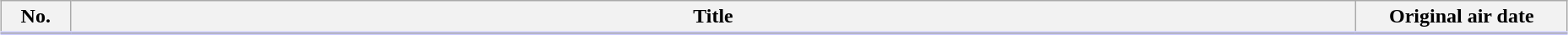<table class="plainrowheaders wikitable" style="width:98%; margin:auto; background:#FFF;">
<tr style="border-bottom: 3px solid #CCF;">
<th style="width:3em;">No.</th>
<th>Title</th>
<th style="width:10em;">Original air date</th>
</tr>
<tr>
</tr>
</table>
